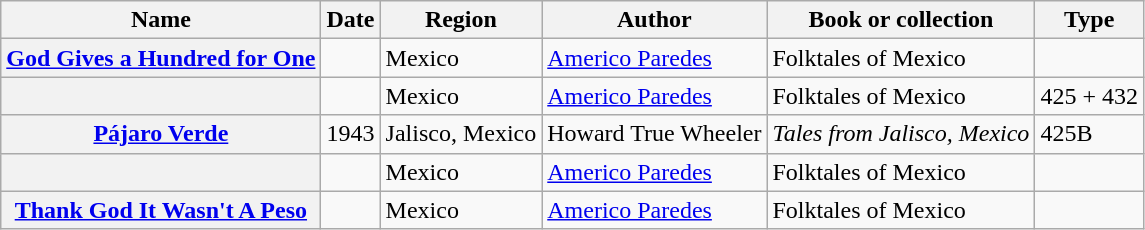<table class="wikitable sortable">
<tr>
<th scope="col">Name</th>
<th scope="col">Date</th>
<th scope="col">Region</th>
<th scope="col">Author</th>
<th scope="col">Book or collection</th>
<th scope="col">Type</th>
</tr>
<tr>
<th><a href='#'>God Gives a Hundred for One</a></th>
<td></td>
<td>Mexico</td>
<td><a href='#'>Americo Paredes</a></td>
<td>Folktales of Mexico</td>
<td></td>
</tr>
<tr>
<th></th>
<td></td>
<td>Mexico</td>
<td><a href='#'>Americo Paredes</a></td>
<td>Folktales of Mexico</td>
<td>425 + 432</td>
</tr>
<tr>
<th><a href='#'>Pájaro Verde</a></th>
<td>1943</td>
<td>Jalisco, Mexico</td>
<td>Howard True Wheeler</td>
<td><em>Tales from Jalisco, Mexico</em></td>
<td>425B</td>
</tr>
<tr>
<th></th>
<td></td>
<td>Mexico</td>
<td><a href='#'>Americo Paredes</a></td>
<td>Folktales of Mexico</td>
<td></td>
</tr>
<tr>
<th><a href='#'>Thank God It Wasn't A Peso</a></th>
<td></td>
<td>Mexico</td>
<td><a href='#'>Americo Paredes</a></td>
<td>Folktales of Mexico</td>
<td></td>
</tr>
</table>
